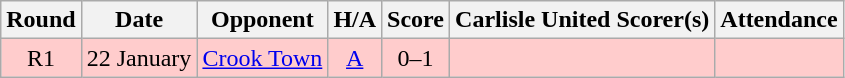<table class="wikitable" style="text-align:center">
<tr>
<th>Round</th>
<th>Date</th>
<th>Opponent</th>
<th>H/A</th>
<th>Score</th>
<th>Carlisle United Scorer(s)</th>
<th>Attendance</th>
</tr>
<tr bgcolor=#FFCCCC>
<td>R1</td>
<td align=left>22 January</td>
<td align=left><a href='#'>Crook Town</a></td>
<td><a href='#'>A</a></td>
<td>0–1</td>
<td align=left></td>
<td></td>
</tr>
</table>
